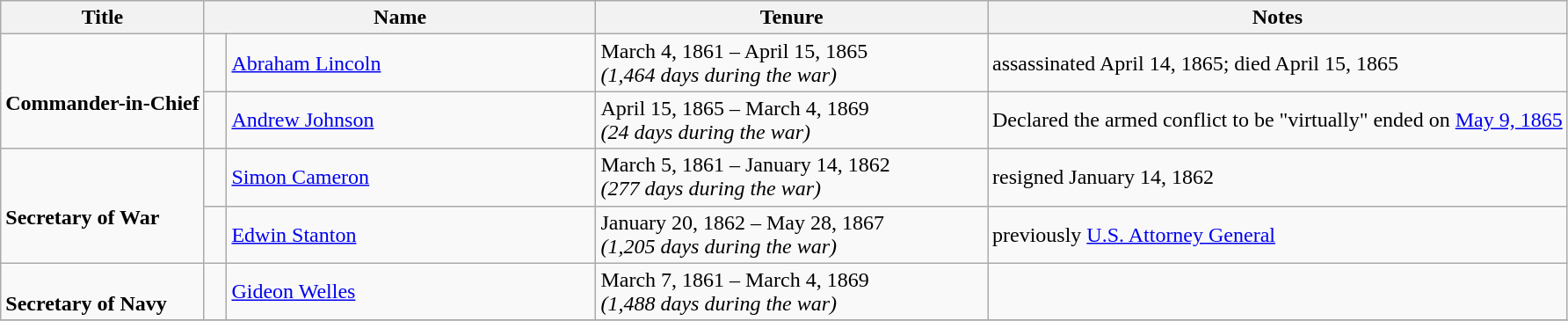<table class="wikitable">
<tr>
<th>Title</th>
<th width=25% colspan=2>Name</th>
<th width=25%>Tenure</th>
<th>Notes</th>
</tr>
<tr>
<td rowspan=2><br><strong>Commander-in-Chief</strong></td>
<td></td>
<td><a href='#'>Abraham Lincoln</a></td>
<td>March 4, 1861 – April 15, 1865<br><em>(1,464 days during the war)</em></td>
<td>assassinated April 14, 1865; died April 15, 1865</td>
</tr>
<tr>
<td></td>
<td><a href='#'>Andrew Johnson</a></td>
<td>April 15, 1865 – March 4, 1869<br><em>(24 days during the war)</em></td>
<td>Declared the armed conflict to be "virtually" ended on <a href='#'>May 9, 1865</a></td>
</tr>
<tr>
<td rowspan=2><br><strong>Secretary of War</strong></td>
<td></td>
<td><a href='#'>Simon Cameron</a></td>
<td>March 5, 1861 – January 14, 1862<br><em>(277 days during the war)</em></td>
<td>resigned January 14, 1862</td>
</tr>
<tr>
<td></td>
<td><a href='#'>Edwin Stanton</a></td>
<td>January 20, 1862 – May 28, 1867<br><em>(1,205 days during the war)</em></td>
<td>previously <a href='#'>U.S. Attorney General</a></td>
</tr>
<tr>
<td rowspan=1><br><strong>Secretary of Navy</strong></td>
<td></td>
<td><a href='#'>Gideon Welles</a></td>
<td>March 7, 1861 – March 4, 1869<br><em>(1,488 days during the war)</em></td>
<td></td>
</tr>
<tr>
</tr>
</table>
